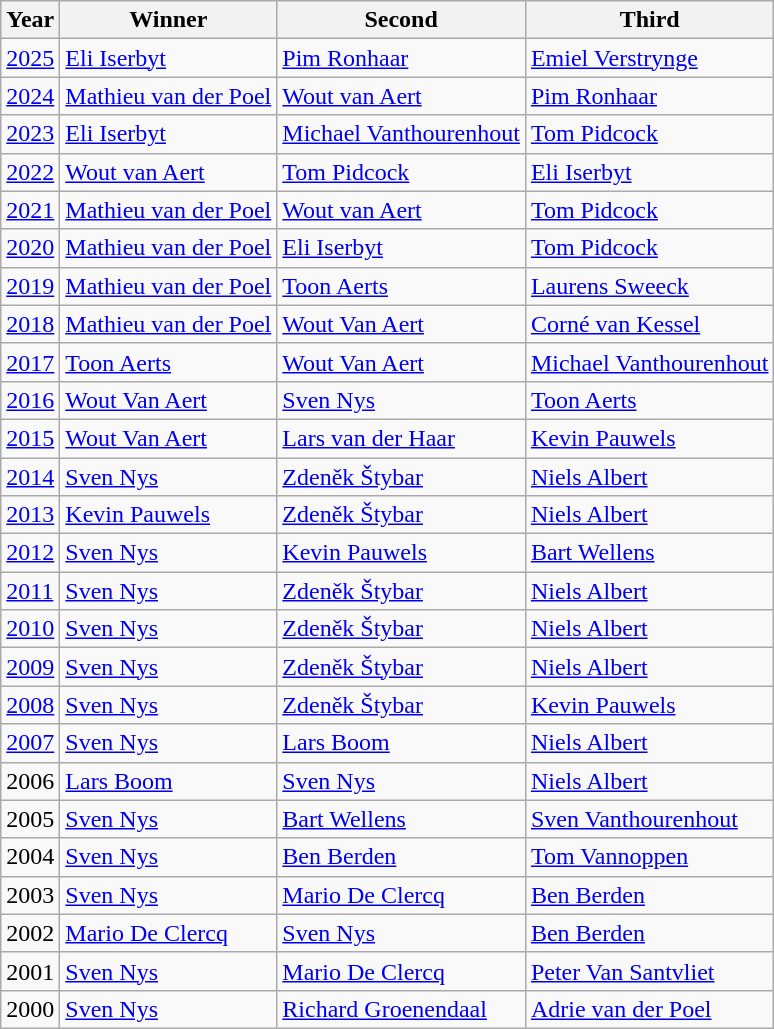<table class="wikitable">
<tr>
<th>Year</th>
<th>Winner</th>
<th>Second</th>
<th>Third</th>
</tr>
<tr>
<td><a href='#'>2025</a></td>
<td> <a href='#'>Eli Iserbyt</a></td>
<td> <a href='#'>Pim Ronhaar</a></td>
<td> <a href='#'>Emiel Verstrynge</a></td>
</tr>
<tr>
<td><a href='#'>2024</a></td>
<td> <a href='#'>Mathieu van der Poel</a></td>
<td> <a href='#'>Wout van Aert</a></td>
<td> <a href='#'>Pim Ronhaar</a></td>
</tr>
<tr>
<td><a href='#'>2023</a></td>
<td> <a href='#'>Eli Iserbyt</a></td>
<td> <a href='#'>Michael Vanthourenhout</a></td>
<td> <a href='#'>Tom Pidcock</a></td>
</tr>
<tr>
<td><a href='#'>2022</a></td>
<td> <a href='#'>Wout van Aert</a></td>
<td> <a href='#'>Tom Pidcock</a></td>
<td> <a href='#'>Eli Iserbyt</a></td>
</tr>
<tr>
<td><a href='#'>2021</a></td>
<td> <a href='#'>Mathieu van der Poel</a></td>
<td> <a href='#'>Wout van Aert</a></td>
<td> <a href='#'>Tom Pidcock</a></td>
</tr>
<tr>
<td><a href='#'>2020</a></td>
<td> <a href='#'>Mathieu van der Poel</a></td>
<td> <a href='#'>Eli Iserbyt</a></td>
<td> <a href='#'>Tom Pidcock</a></td>
</tr>
<tr>
<td><a href='#'>2019</a></td>
<td> <a href='#'>Mathieu van der Poel</a></td>
<td> <a href='#'>Toon Aerts</a></td>
<td> <a href='#'>Laurens Sweeck</a></td>
</tr>
<tr>
<td><a href='#'>2018</a></td>
<td> <a href='#'>Mathieu van der Poel</a></td>
<td> <a href='#'>Wout Van Aert</a></td>
<td> <a href='#'>Corné van Kessel</a></td>
</tr>
<tr>
<td><a href='#'>2017</a></td>
<td> <a href='#'>Toon Aerts</a></td>
<td> <a href='#'>Wout Van Aert</a></td>
<td> <a href='#'>Michael Vanthourenhout</a></td>
</tr>
<tr>
<td><a href='#'>2016</a></td>
<td> <a href='#'>Wout Van Aert</a></td>
<td> <a href='#'>Sven Nys</a></td>
<td> <a href='#'>Toon Aerts</a></td>
</tr>
<tr>
<td><a href='#'>2015</a></td>
<td> <a href='#'>Wout Van Aert</a></td>
<td> <a href='#'>Lars van der Haar</a></td>
<td> <a href='#'>Kevin Pauwels</a></td>
</tr>
<tr>
<td><a href='#'>2014</a></td>
<td> <a href='#'>Sven Nys</a></td>
<td> <a href='#'>Zdeněk Štybar</a></td>
<td> <a href='#'>Niels Albert</a></td>
</tr>
<tr>
<td><a href='#'>2013</a></td>
<td> <a href='#'>Kevin Pauwels</a></td>
<td> <a href='#'>Zdeněk Štybar</a></td>
<td> <a href='#'>Niels Albert</a></td>
</tr>
<tr>
<td><a href='#'>2012</a></td>
<td> <a href='#'>Sven Nys</a></td>
<td> <a href='#'>Kevin Pauwels</a></td>
<td> <a href='#'>Bart Wellens</a></td>
</tr>
<tr>
<td><a href='#'>2011</a></td>
<td> <a href='#'>Sven Nys</a></td>
<td> <a href='#'>Zdeněk Štybar</a></td>
<td> <a href='#'>Niels Albert</a></td>
</tr>
<tr>
<td><a href='#'>2010</a></td>
<td> <a href='#'>Sven Nys</a></td>
<td> <a href='#'>Zdeněk Štybar</a></td>
<td> <a href='#'>Niels Albert</a></td>
</tr>
<tr>
<td><a href='#'>2009</a></td>
<td> <a href='#'>Sven Nys</a></td>
<td> <a href='#'>Zdeněk Štybar</a></td>
<td> <a href='#'>Niels Albert</a></td>
</tr>
<tr>
<td><a href='#'>2008</a></td>
<td> <a href='#'>Sven Nys</a></td>
<td> <a href='#'>Zdeněk Štybar</a></td>
<td> <a href='#'>Kevin Pauwels</a></td>
</tr>
<tr>
<td><a href='#'>2007</a></td>
<td> <a href='#'>Sven Nys</a></td>
<td> <a href='#'>Lars Boom</a></td>
<td> <a href='#'>Niels Albert</a></td>
</tr>
<tr>
<td>2006</td>
<td> <a href='#'>Lars Boom</a></td>
<td> <a href='#'>Sven Nys</a></td>
<td> <a href='#'>Niels Albert</a></td>
</tr>
<tr>
<td>2005</td>
<td> <a href='#'>Sven Nys</a></td>
<td> <a href='#'>Bart Wellens</a></td>
<td> <a href='#'>Sven Vanthourenhout</a></td>
</tr>
<tr>
<td>2004</td>
<td> <a href='#'>Sven Nys</a></td>
<td> <a href='#'>Ben Berden</a></td>
<td> <a href='#'>Tom Vannoppen</a></td>
</tr>
<tr>
<td>2003</td>
<td> <a href='#'>Sven Nys</a></td>
<td> <a href='#'>Mario De Clercq</a></td>
<td> <a href='#'>Ben Berden</a></td>
</tr>
<tr>
<td>2002</td>
<td> <a href='#'>Mario De Clercq</a></td>
<td> <a href='#'>Sven Nys</a></td>
<td> <a href='#'>Ben Berden</a></td>
</tr>
<tr>
<td>2001</td>
<td> <a href='#'>Sven Nys</a></td>
<td> <a href='#'>Mario De Clercq</a></td>
<td> <a href='#'>Peter Van Santvliet</a></td>
</tr>
<tr>
<td>2000</td>
<td> <a href='#'>Sven Nys</a></td>
<td> <a href='#'>Richard Groenendaal</a></td>
<td> <a href='#'>Adrie van der Poel</a></td>
</tr>
</table>
